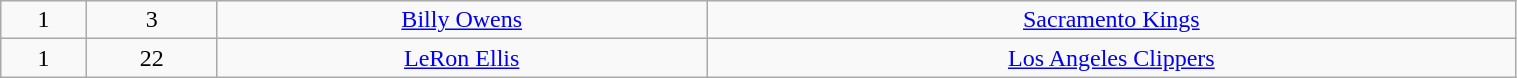<table class="wikitable" style="width:80%;">
<tr style="text-align:center;" bgcolor="">
<td>1</td>
<td>3</td>
<td><a href='#'>Billy Owens</a></td>
<td><a href='#'>Sacramento Kings</a></td>
</tr>
<tr style="text-align:center;" bgcolor="">
<td>1</td>
<td>22</td>
<td><a href='#'>LeRon Ellis</a></td>
<td><a href='#'>Los Angeles Clippers</a></td>
</tr>
</table>
